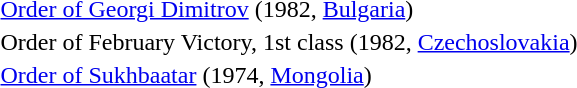<table>
<tr>
<td></td>
<td><a href='#'>Order of Georgi Dimitrov</a> (1982, <a href='#'>Bulgaria</a>)</td>
</tr>
<tr>
<td></td>
<td>Order of February Victory, 1st class (1982, <a href='#'>Czechoslovakia</a>)</td>
</tr>
<tr>
<td></td>
<td><a href='#'>Order of Sukhbaatar</a> (1974, <a href='#'>Mongolia</a>)</td>
</tr>
<tr>
</tr>
</table>
